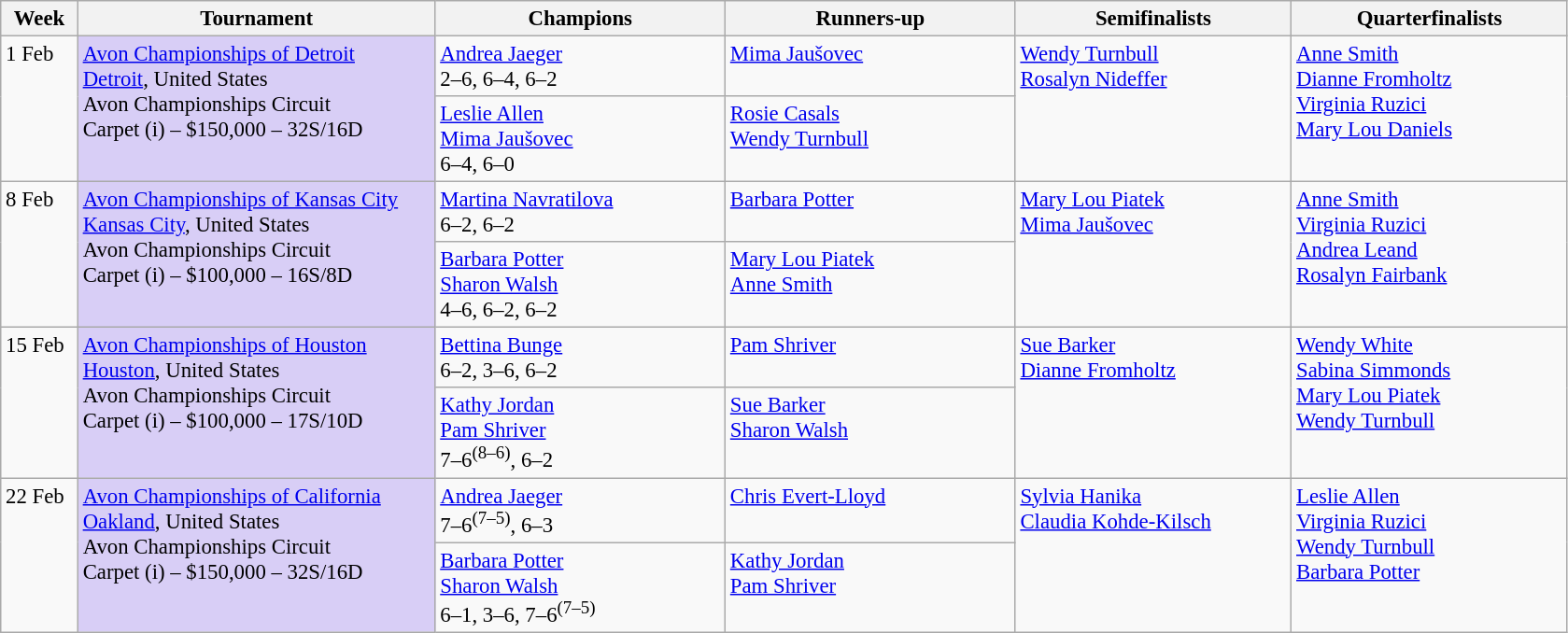<table class=wikitable style=font-size:95%>
<tr>
<th style="width:48px;">Week</th>
<th style="width:248px;">Tournament</th>
<th style="width:200px;">Champions</th>
<th style="width:200px;">Runners-up</th>
<th style="width:190px;">Semifinalists</th>
<th style="width:190px;">Quarterfinalists</th>
</tr>
<tr valign=top>
<td rowspan=2>1 Feb</td>
<td rowspan=2 bgcolor=#d8cef6><a href='#'>Avon Championships of Detroit</a><br> <a href='#'>Detroit</a>, United States <br>Avon Championships Circuit<br>Carpet (i) – $150,000 – 32S/16D</td>
<td> <a href='#'>Andrea Jaeger</a> <br>2–6, 6–4, 6–2</td>
<td> <a href='#'>Mima Jaušovec</a></td>
<td rowspan=2> <a href='#'>Wendy Turnbull</a> <br> <a href='#'>Rosalyn Nideffer</a> <br></td>
<td rowspan=2> <a href='#'>Anne Smith</a> <br> <a href='#'>Dianne Fromholtz</a> <br>  <a href='#'>Virginia Ruzici</a><br> <a href='#'>Mary Lou Daniels</a></td>
</tr>
<tr valign="top">
<td> <a href='#'>Leslie Allen</a><br> <a href='#'>Mima Jaušovec</a> <br>6–4, 6–0</td>
<td> <a href='#'>Rosie Casals</a><br> <a href='#'>Wendy Turnbull</a></td>
</tr>
<tr valign=top>
<td rowspan=2>8 Feb</td>
<td rowspan=2 bgcolor=#d8cef6><a href='#'>Avon Championships of Kansas City</a><br> <a href='#'>Kansas City</a>, United States <br>Avon Championships Circuit<br>Carpet (i) – $100,000 – 16S/8D</td>
<td> <a href='#'>Martina Navratilova</a> <br>6–2, 6–2</td>
<td> <a href='#'>Barbara Potter</a></td>
<td rowspan=2> <a href='#'>Mary Lou Piatek</a> <br> <a href='#'>Mima Jaušovec</a> <br></td>
<td rowspan=2> <a href='#'>Anne Smith</a> <br> <a href='#'>Virginia Ruzici</a><br>  <a href='#'>Andrea Leand</a> <br> <a href='#'>Rosalyn Fairbank</a></td>
</tr>
<tr valign="top">
<td> <a href='#'>Barbara Potter</a><br> <a href='#'>Sharon Walsh</a> <br>4–6, 6–2, 6–2</td>
<td> <a href='#'>Mary Lou Piatek</a><br> <a href='#'>Anne Smith</a></td>
</tr>
<tr valign="top">
<td rowspan=2>15 Feb</td>
<td rowspan=2 bgcolor=#d8cef6><a href='#'>Avon Championships of Houston</a><br> <a href='#'>Houston</a>, United States<br>Avon Championships Circuit <br>Carpet (i) – $100,000 – 17S/10D</td>
<td> <a href='#'>Bettina Bunge</a><br>6–2, 3–6, 6–2</td>
<td> <a href='#'>Pam Shriver</a></td>
<td rowspan=2> <a href='#'>Sue Barker</a><br> <a href='#'>Dianne Fromholtz</a></td>
<td rowspan=2> <a href='#'>Wendy White</a><br> <a href='#'>Sabina Simmonds</a><br> <a href='#'>Mary Lou Piatek</a><br> <a href='#'>Wendy Turnbull</a></td>
</tr>
<tr valign="top">
<td> <a href='#'>Kathy Jordan</a><br> <a href='#'>Pam Shriver</a><br> 7–6<sup>(8–6)</sup>, 6–2</td>
<td> <a href='#'>Sue Barker</a><br> <a href='#'>Sharon Walsh</a></td>
</tr>
<tr valign=top>
<td rowspan=2>22 Feb</td>
<td rowspan=2 bgcolor=#d8cef6><a href='#'>Avon Championships of California</a><br> <a href='#'>Oakland</a>, United States<br>Avon Championships Circuit<br> Carpet (i) – $150,000 – 32S/16D</td>
<td> <a href='#'>Andrea Jaeger</a> <br>7–6<sup>(7–5)</sup>, 6–3</td>
<td> <a href='#'>Chris Evert-Lloyd</a></td>
<td rowspan=2> <a href='#'>Sylvia Hanika</a><br>  <a href='#'>Claudia Kohde-Kilsch</a></td>
<td rowspan=2> <a href='#'>Leslie Allen</a><br>  <a href='#'>Virginia Ruzici</a><br>  <a href='#'>Wendy Turnbull</a> <br>  <a href='#'>Barbara Potter</a></td>
</tr>
<tr valign=top>
<td> <a href='#'>Barbara Potter</a><br> <a href='#'>Sharon Walsh</a><br>6–1, 3–6, 7–6<sup>(7–5)</sup></td>
<td> <a href='#'>Kathy Jordan</a><br> <a href='#'>Pam Shriver</a></td>
</tr>
</table>
